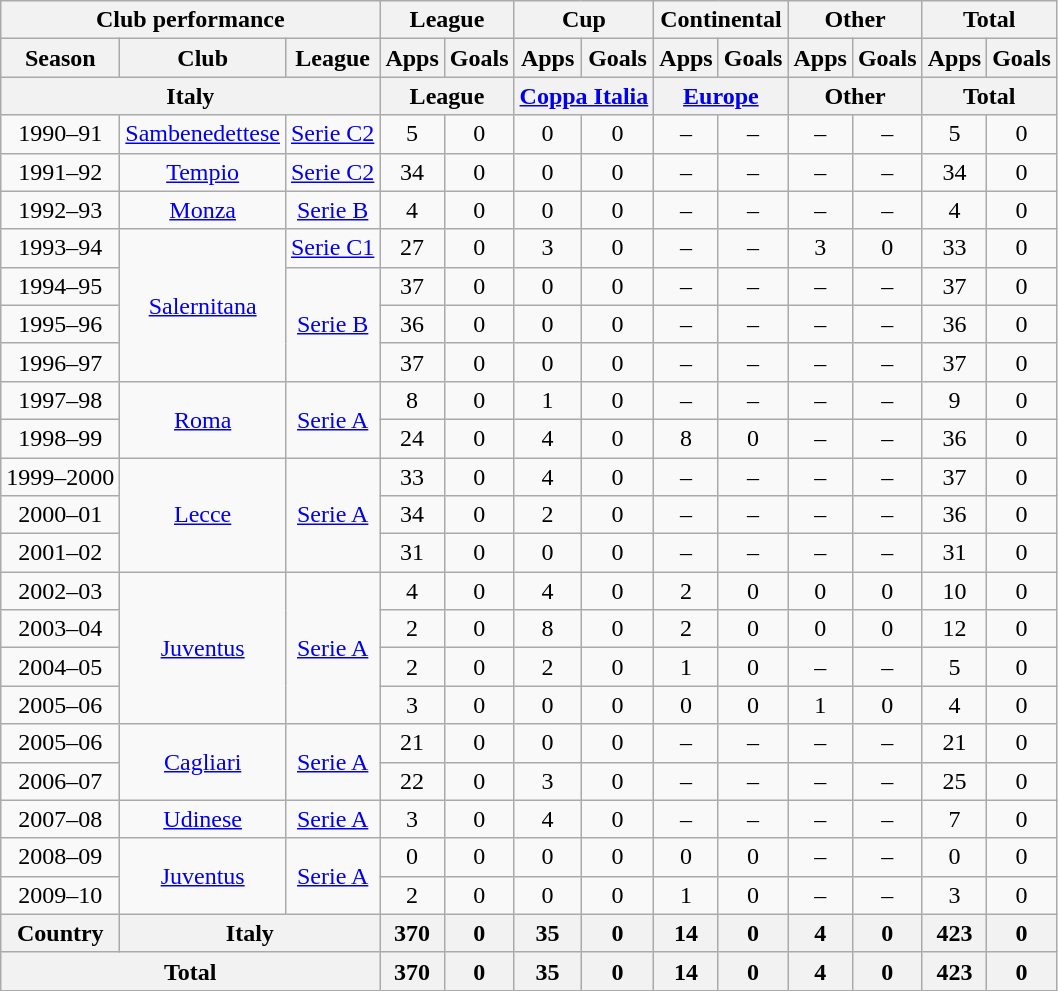<table class="wikitable" style="text-align:center;">
<tr>
<th colspan=3>Club performance</th>
<th colspan=2>League</th>
<th colspan=2>Cup</th>
<th colspan=2>Continental</th>
<th colspan=2>Other</th>
<th colspan=2>Total</th>
</tr>
<tr>
<th>Season</th>
<th>Club</th>
<th>League</th>
<th>Apps</th>
<th>Goals</th>
<th>Apps</th>
<th>Goals</th>
<th>Apps</th>
<th>Goals</th>
<th>Apps</th>
<th>Goals</th>
<th>Apps</th>
<th>Goals</th>
</tr>
<tr>
<th colspan=3>Italy</th>
<th colspan=2>League</th>
<th colspan=2><a href='#'>Coppa Italia</a></th>
<th colspan=2><a href='#'>Europe</a></th>
<th colspan=2>Other</th>
<th colspan=2>Total</th>
</tr>
<tr>
<td>1990–91</td>
<td><a href='#'>Sambenedettese</a></td>
<td><a href='#'>Serie C2</a></td>
<td>5</td>
<td>0</td>
<td>0</td>
<td>0</td>
<td>–</td>
<td>–</td>
<td>–</td>
<td>–</td>
<td>5</td>
<td>0</td>
</tr>
<tr>
<td>1991–92</td>
<td><a href='#'>Tempio</a></td>
<td><a href='#'>Serie C2</a></td>
<td>34</td>
<td>0</td>
<td>0</td>
<td>0</td>
<td>–</td>
<td>–</td>
<td>–</td>
<td>–</td>
<td>34</td>
<td>0</td>
</tr>
<tr>
<td>1992–93</td>
<td><a href='#'>Monza</a></td>
<td><a href='#'>Serie B</a></td>
<td>4</td>
<td>0</td>
<td>0</td>
<td>0</td>
<td>–</td>
<td>–</td>
<td>–</td>
<td>–</td>
<td>4</td>
<td>0</td>
</tr>
<tr>
<td>1993–94</td>
<td rowspan="4"><a href='#'>Salernitana</a></td>
<td><a href='#'>Serie C1</a></td>
<td>27</td>
<td>0</td>
<td>3</td>
<td>0</td>
<td>–</td>
<td>–</td>
<td>3</td>
<td>0</td>
<td>33</td>
<td>0</td>
</tr>
<tr>
<td>1994–95</td>
<td rowspan="3"><a href='#'>Serie B</a></td>
<td>37</td>
<td>0</td>
<td>0</td>
<td>0</td>
<td>–</td>
<td>–</td>
<td>–</td>
<td>–</td>
<td>37</td>
<td>0</td>
</tr>
<tr>
<td>1995–96</td>
<td>36</td>
<td>0</td>
<td>0</td>
<td>0</td>
<td>–</td>
<td>–</td>
<td>–</td>
<td>–</td>
<td>36</td>
<td>0</td>
</tr>
<tr>
<td>1996–97</td>
<td>37</td>
<td>0</td>
<td>0</td>
<td>0</td>
<td>–</td>
<td>–</td>
<td>–</td>
<td>–</td>
<td>37</td>
<td>0</td>
</tr>
<tr>
<td>1997–98</td>
<td rowspan="2"><a href='#'>Roma</a></td>
<td rowspan="2"><a href='#'>Serie A</a></td>
<td>8</td>
<td>0</td>
<td>1</td>
<td>0</td>
<td>–</td>
<td>–</td>
<td>–</td>
<td>–</td>
<td>9</td>
<td>0</td>
</tr>
<tr>
<td>1998–99</td>
<td>24</td>
<td>0</td>
<td>4</td>
<td>0</td>
<td>8</td>
<td>0</td>
<td>–</td>
<td>–</td>
<td>36</td>
<td>0</td>
</tr>
<tr>
<td>1999–2000</td>
<td rowspan="3"><a href='#'>Lecce</a></td>
<td rowspan="3"><a href='#'>Serie A</a></td>
<td>33</td>
<td>0</td>
<td>4</td>
<td>0</td>
<td>–</td>
<td>–</td>
<td>–</td>
<td>–</td>
<td>37</td>
<td>0</td>
</tr>
<tr>
<td>2000–01</td>
<td>34</td>
<td>0</td>
<td>2</td>
<td>0</td>
<td>–</td>
<td>–</td>
<td>–</td>
<td>–</td>
<td>36</td>
<td>0</td>
</tr>
<tr>
<td>2001–02</td>
<td>31</td>
<td>0</td>
<td>0</td>
<td>0</td>
<td>–</td>
<td>–</td>
<td>–</td>
<td>–</td>
<td>31</td>
<td>0</td>
</tr>
<tr>
<td>2002–03</td>
<td rowspan="4"><a href='#'>Juventus</a></td>
<td rowspan="4"><a href='#'>Serie A</a></td>
<td>4</td>
<td>0</td>
<td>4</td>
<td>0</td>
<td>2</td>
<td>0</td>
<td>0</td>
<td>0</td>
<td>10</td>
<td>0</td>
</tr>
<tr>
<td>2003–04</td>
<td>2</td>
<td>0</td>
<td>8</td>
<td>0</td>
<td>2</td>
<td>0</td>
<td>0</td>
<td>0</td>
<td>12</td>
<td>0</td>
</tr>
<tr>
<td>2004–05</td>
<td>2</td>
<td>0</td>
<td>2</td>
<td>0</td>
<td>1</td>
<td>0</td>
<td>–</td>
<td>–</td>
<td>5</td>
<td>0</td>
</tr>
<tr>
<td>2005–06</td>
<td>3</td>
<td>0</td>
<td>0</td>
<td>0</td>
<td>0</td>
<td>0</td>
<td>1</td>
<td>0</td>
<td>4</td>
<td>0</td>
</tr>
<tr>
<td>2005–06</td>
<td rowspan="2"><a href='#'>Cagliari</a></td>
<td rowspan="2"><a href='#'>Serie A</a></td>
<td>21</td>
<td>0</td>
<td>0</td>
<td>0</td>
<td>–</td>
<td>–</td>
<td>–</td>
<td>–</td>
<td>21</td>
<td>0</td>
</tr>
<tr>
<td>2006–07</td>
<td>22</td>
<td>0</td>
<td>3</td>
<td>0</td>
<td>–</td>
<td>–</td>
<td>–</td>
<td>–</td>
<td>25</td>
<td>0</td>
</tr>
<tr>
<td>2007–08</td>
<td><a href='#'>Udinese</a></td>
<td><a href='#'>Serie A</a></td>
<td>3</td>
<td>0</td>
<td>4</td>
<td>0</td>
<td>–</td>
<td>–</td>
<td>–</td>
<td>–</td>
<td>7</td>
<td>0</td>
</tr>
<tr>
<td>2008–09</td>
<td rowspan="2"><a href='#'>Juventus</a></td>
<td rowspan="2"><a href='#'>Serie A</a></td>
<td>0</td>
<td>0</td>
<td>0</td>
<td>0</td>
<td>0</td>
<td>0</td>
<td>–</td>
<td>–</td>
<td>0</td>
<td>0</td>
</tr>
<tr>
<td>2009–10</td>
<td>2</td>
<td>0</td>
<td>0</td>
<td>0</td>
<td>1</td>
<td>0</td>
<td>–</td>
<td>–</td>
<td>3</td>
<td>0</td>
</tr>
<tr>
<th rowspan=1>Country</th>
<th colspan=2>Italy</th>
<th>370</th>
<th>0</th>
<th>35</th>
<th>0</th>
<th>14</th>
<th>0</th>
<th>4</th>
<th>0</th>
<th>423</th>
<th>0</th>
</tr>
<tr>
<th colspan=3>Total</th>
<th>370</th>
<th>0</th>
<th>35</th>
<th>0</th>
<th>14</th>
<th>0</th>
<th>4</th>
<th>0</th>
<th>423</th>
<th>0</th>
</tr>
</table>
